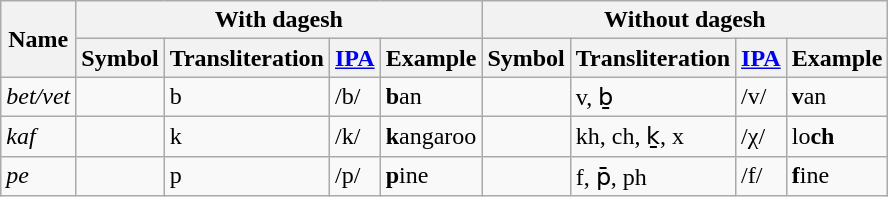<table class="wikitable">
<tr>
<th rowspan=2>Name</th>
<th colspan=4>With dagesh</th>
<th colspan=4>Without dagesh</th>
</tr>
<tr>
<th>Symbol</th>
<th>Transliteration</th>
<th><a href='#'>IPA</a></th>
<th>Example</th>
<th>Symbol</th>
<th>Transliteration</th>
<th><a href='#'>IPA</a></th>
<th>Example</th>
</tr>
<tr>
<td><em>bet/vet</em></td>
<td align=center style="font-size:200%;"></td>
<td>b</td>
<td>/b/</td>
<td><strong>b</strong>an</td>
<td align=center style="font-size:200%;"></td>
<td>v, ḇ</td>
<td>/v/</td>
<td><strong>v</strong>an</td>
</tr>
<tr>
<td><em>kaf</em></td>
<td align=center><span></span><span></span></td>
<td>k</td>
<td>/k/</td>
<td><strong>k</strong>angaroo</td>
<td align=center style="font-size:200%;"></td>
<td>kh, ch, ḵ, x</td>
<td>/χ/</td>
<td>lo<strong>ch</strong></td>
</tr>
<tr>
<td><em>pe</em></td>
<td align=center style="font-size:200%;"></td>
<td>p</td>
<td>/p/</td>
<td><strong>p</strong>ine</td>
<td align=center style="font-size:200%;"></td>
<td>f, p̄, ph</td>
<td>/f/</td>
<td><strong>f</strong>ine</td>
</tr>
</table>
